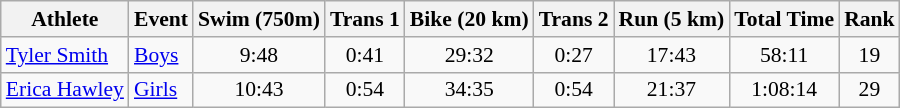<table class="wikitable" style="font-size:90%;">
<tr>
<th>Athlete</th>
<th>Event</th>
<th>Swim (750m)</th>
<th>Trans 1</th>
<th>Bike (20 km)</th>
<th>Trans 2</th>
<th>Run (5 km)</th>
<th>Total Time</th>
<th>Rank</th>
</tr>
<tr align=center>
<td align=left><a href='#'>Tyler Smith</a></td>
<td align=left><a href='#'>Boys</a></td>
<td>9:48</td>
<td>0:41</td>
<td>29:32</td>
<td>0:27</td>
<td>17:43</td>
<td>58:11</td>
<td>19</td>
</tr>
<tr align=center>
<td align=left><a href='#'>Erica Hawley</a></td>
<td align=left><a href='#'>Girls</a></td>
<td>10:43</td>
<td>0:54</td>
<td>34:35</td>
<td>0:54</td>
<td>21:37</td>
<td>1:08:14</td>
<td>29</td>
</tr>
</table>
